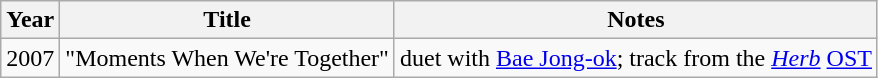<table class="wikitable sortable">
<tr>
<th>Year</th>
<th>Title</th>
<th>Notes</th>
</tr>
<tr>
<td>2007</td>
<td>"Moments When We're Together"</td>
<td>duet with <a href='#'>Bae Jong-ok</a>; track from the <em><a href='#'>Herb</a></em> <a href='#'>OST</a></td>
</tr>
</table>
